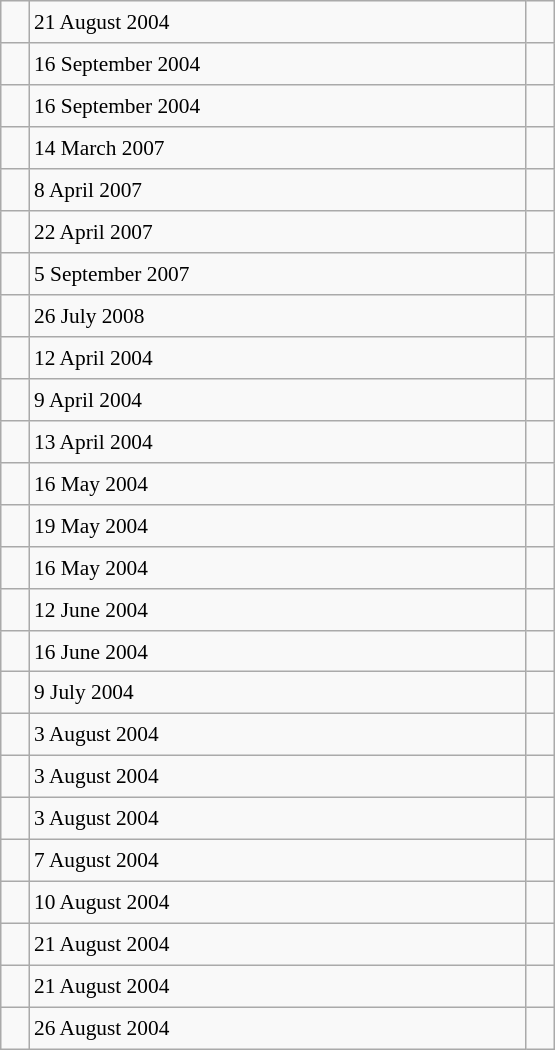<table class="wikitable" style="font-size: 89%; float: left; width: 26em; margin-right: 1em; height: 700px">
<tr>
<td></td>
<td>21 August 2004</td>
<td></td>
</tr>
<tr>
<td></td>
<td>16 September 2004</td>
<td></td>
</tr>
<tr>
<td></td>
<td>16 September 2004</td>
<td></td>
</tr>
<tr>
<td></td>
<td>14 March 2007</td>
<td></td>
</tr>
<tr>
<td></td>
<td>8 April 2007</td>
<td></td>
</tr>
<tr>
<td></td>
<td>22 April 2007</td>
<td></td>
</tr>
<tr>
<td></td>
<td>5 September 2007</td>
<td></td>
</tr>
<tr>
<td></td>
<td>26 July 2008</td>
<td></td>
</tr>
<tr>
<td></td>
<td>12 April 2004</td>
<td></td>
</tr>
<tr>
<td></td>
<td>9 April 2004</td>
<td></td>
</tr>
<tr>
<td></td>
<td>13 April 2004</td>
<td></td>
</tr>
<tr>
<td></td>
<td>16 May 2004</td>
<td></td>
</tr>
<tr>
<td></td>
<td>19 May 2004</td>
<td></td>
</tr>
<tr>
<td></td>
<td>16 May 2004</td>
<td></td>
</tr>
<tr>
<td></td>
<td>12 June 2004</td>
<td></td>
</tr>
<tr>
<td></td>
<td>16 June 2004</td>
<td></td>
</tr>
<tr>
<td></td>
<td>9 July 2004</td>
<td></td>
</tr>
<tr>
<td></td>
<td>3 August 2004</td>
<td></td>
</tr>
<tr>
<td></td>
<td>3 August 2004</td>
<td></td>
</tr>
<tr>
<td></td>
<td>3 August 2004</td>
<td></td>
</tr>
<tr>
<td></td>
<td>7 August 2004</td>
<td></td>
</tr>
<tr>
<td></td>
<td>10 August 2004</td>
<td></td>
</tr>
<tr>
<td></td>
<td>21 August 2004</td>
<td></td>
</tr>
<tr>
<td></td>
<td>21 August 2004</td>
<td></td>
</tr>
<tr>
<td></td>
<td>26 August 2004</td>
<td></td>
</tr>
</table>
